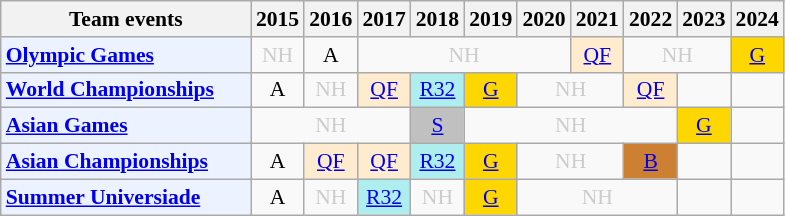<table style='font-size: 90%; text-align:center;' class='wikitable'>
<tr>
<th style="width:160px;" class=unsortable>Team events</th>
<th>2015</th>
<th>2016</th>
<th>2017</th>
<th>2018</th>
<th>2019</th>
<th>2020</th>
<th>2021</th>
<th>2022</th>
<th>2023</th>
<th>2024</th>
</tr>
<tr>
<td bgcolor="#ECF2FF"; align="left"><strong><a href='#'>Olympic Games</a></strong></td>
<td style=color:#ccc>NH</td>
<td>A</td>
<td colspan="4" style=color:#ccc>NH</td>
<td bgcolor=FFEBCD><a href='#'>QF</a></td>
<td colspan="2" style=color:#ccc>NH</td>
<td bgcolor=gold><a href='#'>G</a></td>
</tr>
<tr>
<td bgcolor="#ECF2FF"; align="left"><strong><a href='#'>World Championships</a></strong></td>
<td>A</td>
<td style=color:#ccc>NH</td>
<td bgcolor=FFEBCD><a href='#'>QF</a></td>
<td bgcolor=AFEEEE><a href='#'>R32</a></td>
<td bgcolor=gold><a href='#'>G</a></td>
<td colspan="2" style=color:#ccc>NH</td>
<td bgcolor=FFEBCD><a href='#'>QF</a></td>
<td></td>
<td></td>
</tr>
<tr>
<td bgcolor="#ECF2FF"; align="left"><strong><a href='#'>Asian Games</a></strong></td>
<td colspan="3" style=color:#ccc>NH</td>
<td bgcolor=silver><a href='#'>S</a></td>
<td colspan="4" style=color:#ccc>NH</td>
<td bgcolor=gold><a href='#'>G</a></td>
<td></td>
</tr>
<tr>
<td bgcolor="#ECF2FF"; align="left"><strong><a href='#'>Asian Championships</a></strong></td>
<td>A</td>
<td bgcolor=FFEBCD><a href='#'>QF</a></td>
<td bgcolor=FFEBCD><a href='#'>QF</a></td>
<td bgcolor=AFEEEE><a href='#'>R32</a></td>
<td bgcolor=gold><a href='#'>G</a></td>
<td colspan="2" style=color:#ccc>NH</td>
<td bgcolor=CD7F32><a href='#'>B</a></td>
<td></td>
<td></td>
</tr>
<tr>
<td bgcolor="#ECF2FF"; align="left"><strong><a href='#'>Summer Universiade</a></strong></td>
<td>A</td>
<td style=color:#ccc>NH</td>
<td bgcolor=AFEEEE><a href='#'>R32</a></td>
<td style=color:#ccc>NH</td>
<td bgcolor=gold><a href='#'>G</a></td>
<td colspan="3" style=color:#ccc>NH</td>
<td></td>
<td></td>
</tr>
</table>
